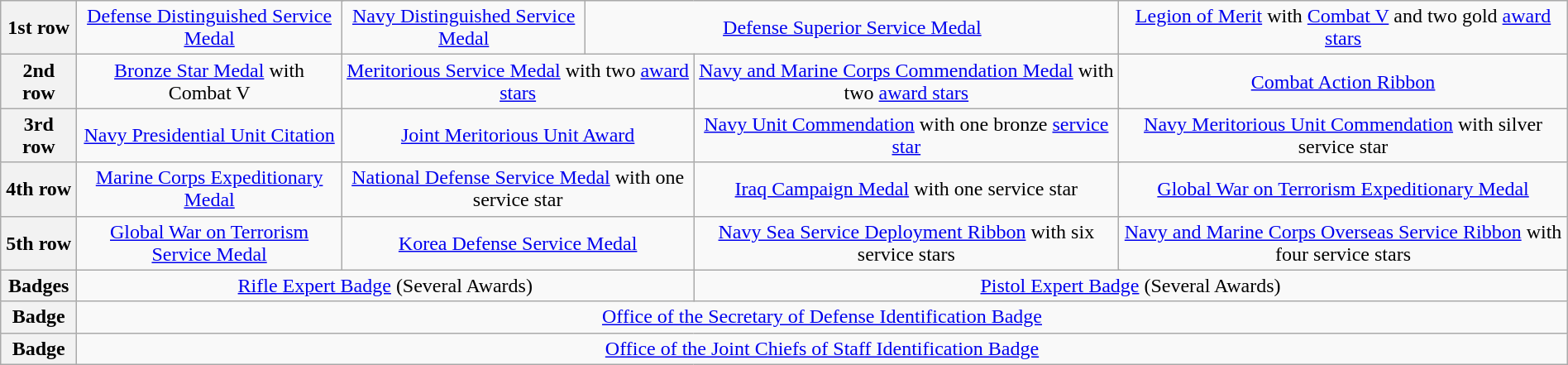<table class="wikitable" style="margin:1em auto; text-align:center;">
<tr>
<th>1st row</th>
<td colspan="2"><a href='#'>Defense Distinguished Service Medal</a></td>
<td><a href='#'>Navy Distinguished Service Medal</a></td>
<td colspan="2"><a href='#'>Defense Superior Service Medal</a></td>
<td colspan="2"><a href='#'>Legion of Merit</a> with <a href='#'>Combat V</a> and two gold <a href='#'>award stars</a></td>
</tr>
<tr>
<th>2nd row</th>
<td><a href='#'>Bronze Star Medal</a> with Combat V</td>
<td colspan="3"><a href='#'>Meritorious Service Medal</a> with two <a href='#'>award stars</a></td>
<td colspan="2"><a href='#'>Navy and Marine Corps Commendation Medal</a> with two <a href='#'>award stars</a></td>
<td><a href='#'>Combat Action Ribbon</a></td>
</tr>
<tr>
<th>3rd row</th>
<td><a href='#'>Navy Presidential Unit Citation</a></td>
<td colspan="3"><a href='#'>Joint Meritorious Unit Award</a></td>
<td colspan="2"><a href='#'>Navy Unit Commendation</a> with one bronze <a href='#'>service star</a></td>
<td><a href='#'>Navy Meritorious Unit Commendation</a> with silver service star</td>
</tr>
<tr>
<th>4th row</th>
<td><a href='#'>Marine Corps Expeditionary Medal</a></td>
<td colspan="3"><a href='#'>National Defense Service Medal</a> with one service star</td>
<td colspan="2"><a href='#'>Iraq Campaign Medal</a> with one service star</td>
<td><a href='#'>Global War on Terrorism Expeditionary Medal</a></td>
</tr>
<tr>
<th>5th row</th>
<td><a href='#'>Global War on Terrorism Service Medal</a></td>
<td colspan="3"><a href='#'>Korea Defense Service Medal</a></td>
<td colspan="2"><a href='#'>Navy Sea Service Deployment Ribbon</a> with six service stars</td>
<td><a href='#'>Navy and Marine Corps Overseas Service Ribbon</a> with four service stars</td>
</tr>
<tr>
<th>Badges</th>
<td colspan="4"><a href='#'>Rifle Expert Badge</a> (Several Awards)</td>
<td colspan="3"><a href='#'>Pistol Expert Badge</a> (Several Awards)</td>
</tr>
<tr>
<th>Badge</th>
<td colspan="7"><a href='#'>Office of the Secretary of Defense Identification Badge</a></td>
</tr>
<tr>
<th>Badge</th>
<td colspan="7"><a href='#'>Office of the Joint Chiefs of Staff Identification Badge</a></td>
</tr>
</table>
